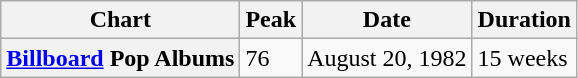<table class="wikitable">
<tr>
<th scope="col">Chart</th>
<th scope="col">Peak</th>
<th scope="col">Date</th>
<th scope="col">Duration</th>
</tr>
<tr>
<th scope="row"><a href='#'>Billboard</a> Pop Albums</th>
<td>76</td>
<td>August 20, 1982</td>
<td>15 weeks</td>
</tr>
</table>
